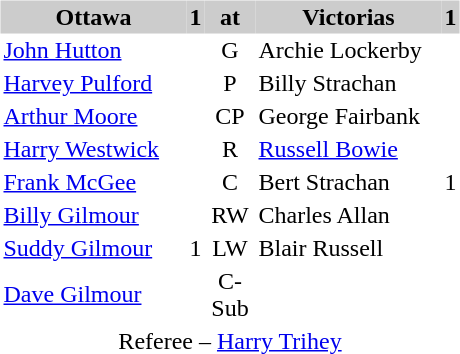<table>
<tr>
<td><br><table cellpadding=2 cellspacing=0 border=0>
<tr bgcolor=#cccccc>
<th width=120>Ottawa</th>
<th>1</th>
<th width=30>at</th>
<th width=120>Victorias</th>
<th>1</th>
</tr>
<tr>
<td><a href='#'>John Hutton</a></td>
<td></td>
<td align=center>G</td>
<td>Archie Lockerby</td>
<td></td>
<td></td>
</tr>
<tr>
<td><a href='#'>Harvey Pulford</a></td>
<td></td>
<td align=center>P</td>
<td>Billy Strachan</td>
<td></td>
<td></td>
</tr>
<tr>
<td><a href='#'>Arthur Moore</a></td>
<td></td>
<td align=center>CP</td>
<td>George Fairbank</td>
<td></td>
<td></td>
</tr>
<tr>
<td><a href='#'>Harry Westwick</a></td>
<td></td>
<td align=center>R</td>
<td><a href='#'>Russell Bowie</a></td>
<td></td>
<td></td>
</tr>
<tr>
<td><a href='#'>Frank McGee</a></td>
<td></td>
<td align=center>C</td>
<td>Bert Strachan</td>
<td>1</td>
<td></td>
</tr>
<tr>
<td><a href='#'>Billy Gilmour</a></td>
<td></td>
<td align=center>RW</td>
<td>Charles Allan</td>
<td></td>
<td></td>
</tr>
<tr>
<td><a href='#'>Suddy Gilmour</a></td>
<td>1</td>
<td align=center>LW</td>
<td>Blair Russell</td>
<td></td>
<td></td>
</tr>
<tr>
<td><a href='#'>Dave Gilmour</a></td>
<td></td>
<td align=center>C-Sub</td>
<td></td>
<td></td>
<td></td>
</tr>
<tr>
<td colspan=5 align=center>Referee – <a href='#'>Harry Trihey</a></td>
</tr>
<tr>
</tr>
</table>
</td>
<td></td>
</tr>
</table>
